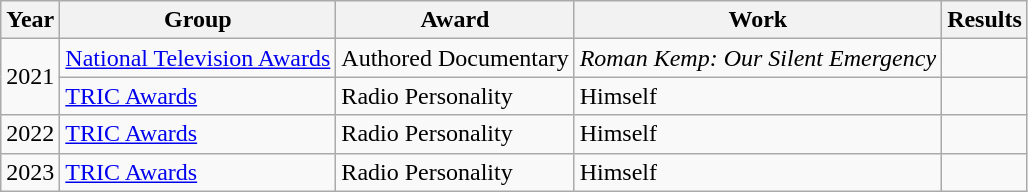<table class="wikitable">
<tr>
<th>Year</th>
<th>Group</th>
<th>Award</th>
<th>Work</th>
<th>Results</th>
</tr>
<tr>
<td rowspan="2">2021</td>
<td><a href='#'>National Television Awards</a></td>
<td>Authored Documentary</td>
<td><em>Roman Kemp: Our Silent Emergency</em></td>
<td></td>
</tr>
<tr>
<td><a href='#'>TRIC Awards</a></td>
<td>Radio Personality</td>
<td>Himself</td>
<td></td>
</tr>
<tr>
<td>2022</td>
<td><a href='#'>TRIC Awards</a></td>
<td>Radio Personality</td>
<td>Himself</td>
<td></td>
</tr>
<tr>
<td>2023</td>
<td><a href='#'>TRIC Awards</a></td>
<td>Radio Personality</td>
<td>Himself</td>
<td></td>
</tr>
</table>
